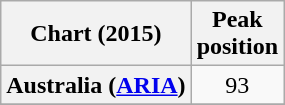<table class="wikitable sortable plainrowheaders" style="text-align:center;">
<tr>
<th scope="col">Chart (2015)</th>
<th scope="col">Peak<br> position</th>
</tr>
<tr>
<th scope="row">Australia (<a href='#'>ARIA</a>)</th>
<td>93</td>
</tr>
<tr>
</tr>
</table>
